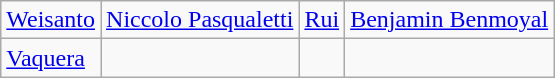<table class="wikitable">
<tr>
<td><a href='#'>Weisanto</a></td>
<td><a href='#'>Niccolo Pasqualetti</a></td>
<td><a href='#'>Rui</a></td>
<td><a href='#'>Benjamin Benmoyal</a></td>
</tr>
<tr>
<td><a href='#'>Vaquera</a></td>
<td></td>
<td></td>
<td></td>
</tr>
</table>
